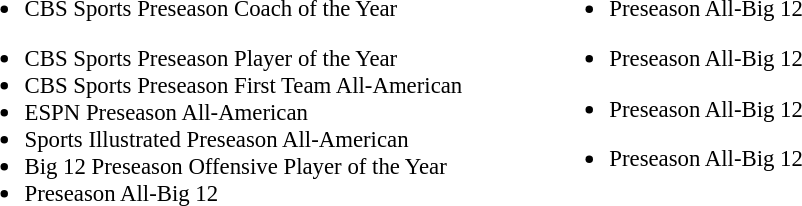<table class="toccolours" style="text-align: left;">
<tr>
<td style="font-size:95%; vertical-align:top;"><br><ul><li>CBS Sports Preseason Coach of the Year</li></ul><ul><li>CBS Sports Preseason Player of the Year</li><li>CBS Sports Preseason First Team All-American</li><li>ESPN Preseason All-American</li><li>Sports Illustrated Preseason All-American</li><li>Big 12 Preseason Offensive Player of the Year</li><li>Preseason All-Big 12</li></ul></td>
<td width="50"> </td>
<td style="vertical-align:top; font-size:95%;"><br><ul><li>Preseason All-Big 12</li></ul><ul><li>Preseason All-Big 12</li></ul><ul><li>Preseason All-Big 12</li></ul><ul><li>Preseason All-Big 12</li></ul></td>
</tr>
</table>
